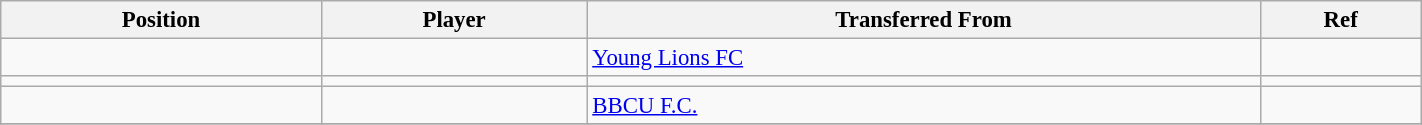<table class="wikitable sortable" style="width:75%; text-align:center; font-size:95%; text-align:left;">
<tr>
<th><strong>Position</strong></th>
<th><strong>Player</strong></th>
<th><strong>Transferred From</strong></th>
<th><strong>Ref</strong></th>
</tr>
<tr>
<td></td>
<td></td>
<td> <a href='#'>Young Lions FC</a></td>
<td></td>
</tr>
<tr>
<td></td>
<td></td>
<td Free agent></td>
</tr>
<tr>
<td></td>
<td></td>
<td> <a href='#'>BBCU F.C.</a></td>
<td></td>
</tr>
<tr>
</tr>
</table>
